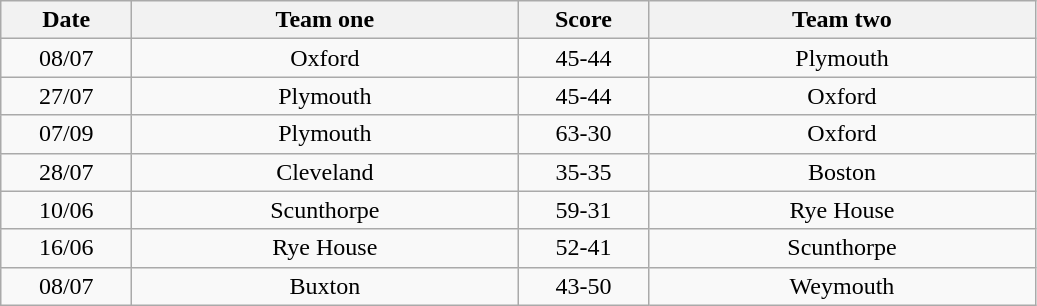<table class="wikitable" style="text-align: center">
<tr>
<th width=80>Date</th>
<th width=250>Team one</th>
<th width=80>Score</th>
<th width=250>Team two</th>
</tr>
<tr>
<td>08/07</td>
<td>Oxford</td>
<td>45-44</td>
<td>Plymouth</td>
</tr>
<tr>
<td>27/07</td>
<td>Plymouth</td>
<td>45-44</td>
<td>Oxford</td>
</tr>
<tr>
<td>07/09</td>
<td>Plymouth</td>
<td>63-30</td>
<td>Oxford</td>
</tr>
<tr>
<td>28/07</td>
<td>Cleveland</td>
<td>35-35</td>
<td>Boston</td>
</tr>
<tr>
<td>10/06</td>
<td>Scunthorpe</td>
<td>59-31</td>
<td>Rye House</td>
</tr>
<tr>
<td>16/06</td>
<td>Rye House</td>
<td>52-41</td>
<td>Scunthorpe</td>
</tr>
<tr>
<td>08/07</td>
<td>Buxton</td>
<td>43-50</td>
<td>Weymouth</td>
</tr>
</table>
